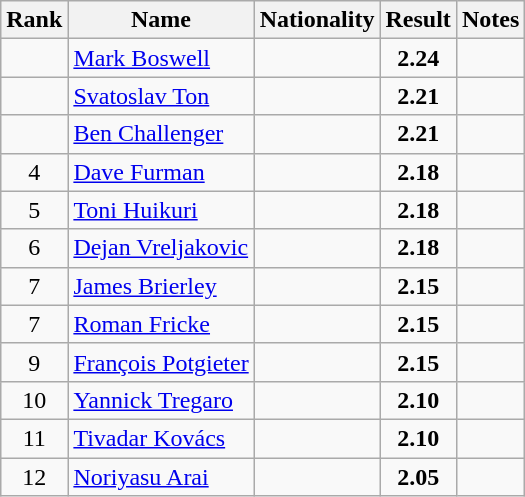<table class="wikitable sortable" style="text-align:center">
<tr>
<th>Rank</th>
<th>Name</th>
<th>Nationality</th>
<th>Result</th>
<th>Notes</th>
</tr>
<tr>
<td></td>
<td align=left><a href='#'>Mark Boswell</a></td>
<td align=left></td>
<td><strong>2.24</strong></td>
<td></td>
</tr>
<tr>
<td></td>
<td align=left><a href='#'>Svatoslav Ton</a></td>
<td align=left></td>
<td><strong>2.21</strong></td>
<td></td>
</tr>
<tr>
<td></td>
<td align=left><a href='#'>Ben Challenger</a></td>
<td align=left></td>
<td><strong>2.21</strong></td>
<td></td>
</tr>
<tr>
<td>4</td>
<td align=left><a href='#'>Dave Furman</a></td>
<td align=left></td>
<td><strong>2.18</strong></td>
<td></td>
</tr>
<tr>
<td>5</td>
<td align=left><a href='#'>Toni Huikuri</a></td>
<td align=left></td>
<td><strong>2.18</strong></td>
<td></td>
</tr>
<tr>
<td>6</td>
<td align=left><a href='#'>Dejan Vreljakovic</a></td>
<td align=left></td>
<td><strong>2.18</strong></td>
<td></td>
</tr>
<tr>
<td>7</td>
<td align=left><a href='#'>James Brierley</a></td>
<td align=left></td>
<td><strong>2.15</strong></td>
<td></td>
</tr>
<tr>
<td>7</td>
<td align=left><a href='#'>Roman Fricke</a></td>
<td align=left></td>
<td><strong>2.15</strong></td>
<td></td>
</tr>
<tr>
<td>9</td>
<td align=left><a href='#'>François Potgieter</a></td>
<td align=left></td>
<td><strong>2.15</strong></td>
<td></td>
</tr>
<tr>
<td>10</td>
<td align=left><a href='#'>Yannick Tregaro</a></td>
<td align=left></td>
<td><strong>2.10</strong></td>
<td></td>
</tr>
<tr>
<td>11</td>
<td align=left><a href='#'>Tivadar Kovács</a></td>
<td align=left></td>
<td><strong>2.10</strong></td>
<td></td>
</tr>
<tr>
<td>12</td>
<td align=left><a href='#'>Noriyasu Arai</a></td>
<td align=left></td>
<td><strong>2.05</strong></td>
<td></td>
</tr>
</table>
